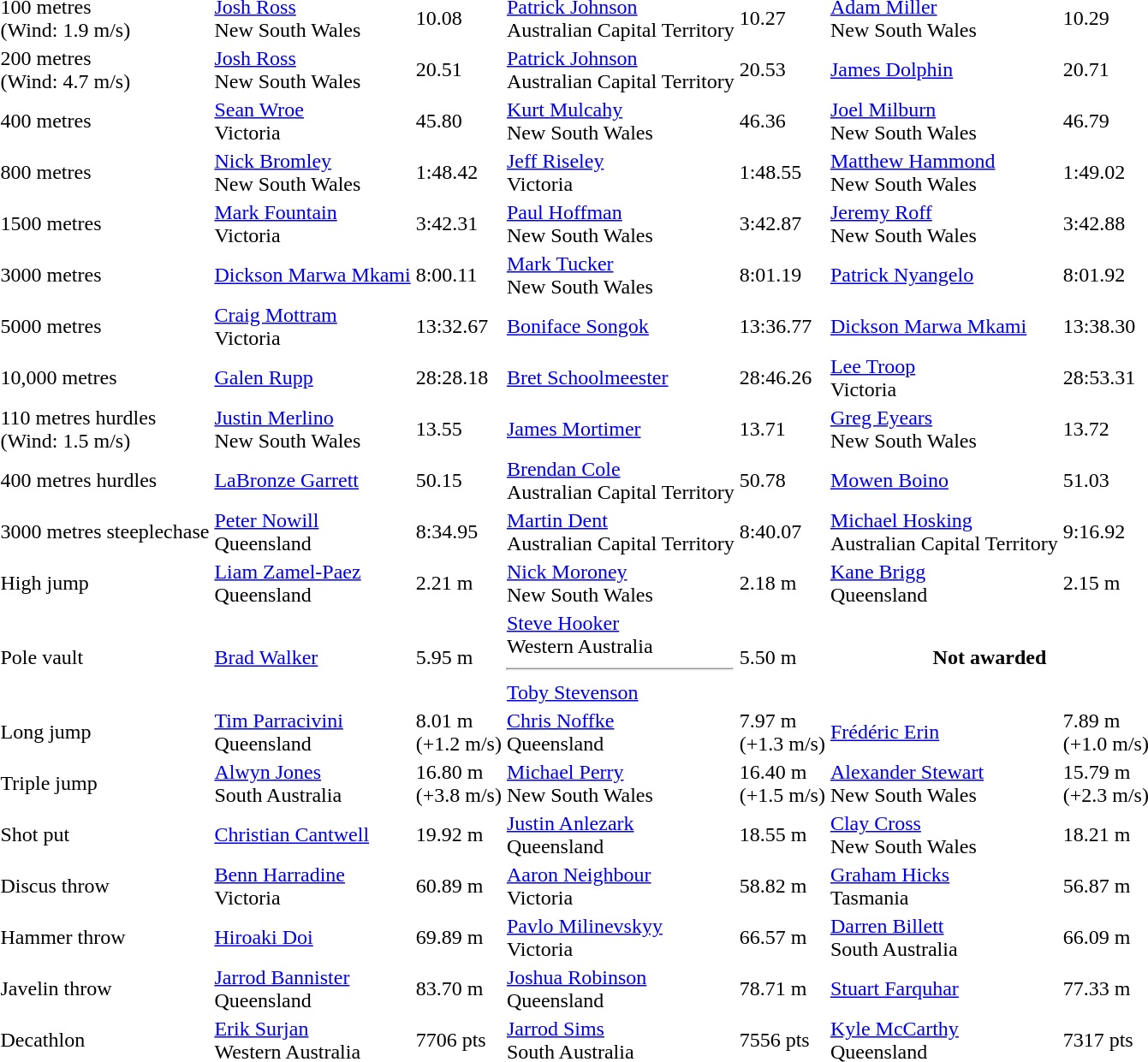<table>
<tr>
<td>100 metres<br>(Wind: 1.9 m/s)</td>
<td><a href='#'>Josh Ross</a><br>New South Wales</td>
<td>10.08</td>
<td><a href='#'>Patrick Johnson</a><br>Australian Capital Territory</td>
<td>10.27</td>
<td><a href='#'>Adam Miller</a><br>New South Wales</td>
<td>10.29</td>
</tr>
<tr>
<td>200 metres<br>(Wind: 4.7 m/s)</td>
<td><a href='#'>Josh Ross</a><br>New South Wales</td>
<td>20.51</td>
<td><a href='#'>Patrick Johnson</a><br>Australian Capital Territory</td>
<td>20.53</td>
<td><a href='#'>James Dolphin</a><br></td>
<td>20.71</td>
</tr>
<tr>
<td>400 metres</td>
<td><a href='#'>Sean Wroe</a><br>Victoria</td>
<td>45.80</td>
<td><a href='#'>Kurt Mulcahy</a><br>New South Wales</td>
<td>46.36</td>
<td><a href='#'>Joel Milburn</a><br>New South Wales</td>
<td>46.79</td>
</tr>
<tr>
<td>800 metres</td>
<td><a href='#'>Nick Bromley</a><br>New South Wales</td>
<td>1:48.42</td>
<td><a href='#'>Jeff Riseley</a><br>Victoria</td>
<td>1:48.55</td>
<td><a href='#'>Matthew Hammond</a><br>New South Wales</td>
<td>1:49.02</td>
</tr>
<tr>
<td>1500 metres</td>
<td><a href='#'>Mark Fountain</a><br>Victoria</td>
<td>3:42.31</td>
<td><a href='#'>Paul Hoffman</a><br>New South Wales</td>
<td>3:42.87</td>
<td><a href='#'>Jeremy Roff</a><br>New South Wales</td>
<td>3:42.88</td>
</tr>
<tr>
<td>3000 metres</td>
<td><a href='#'>Dickson Marwa Mkami</a><br></td>
<td>8:00.11</td>
<td><a href='#'>Mark Tucker</a><br>New South Wales</td>
<td>8:01.19</td>
<td><a href='#'>Patrick Nyangelo</a><br></td>
<td>8:01.92</td>
</tr>
<tr>
<td>5000 metres</td>
<td><a href='#'>Craig Mottram</a><br>Victoria</td>
<td>13:32.67</td>
<td><a href='#'>Boniface Songok</a><br></td>
<td>13:36.77</td>
<td><a href='#'>Dickson Marwa Mkami</a><br></td>
<td>13:38.30</td>
</tr>
<tr>
<td>10,000 metres</td>
<td><a href='#'>Galen Rupp</a><br></td>
<td>28:28.18</td>
<td><a href='#'>Bret Schoolmeester</a><br></td>
<td>28:46.26</td>
<td><a href='#'>Lee Troop</a><br>Victoria</td>
<td>28:53.31</td>
</tr>
<tr>
<td>110 metres hurdles<br>(Wind: 1.5 m/s)</td>
<td><a href='#'>Justin Merlino</a><br>New South Wales</td>
<td>13.55</td>
<td><a href='#'>James Mortimer</a><br></td>
<td>13.71</td>
<td><a href='#'>Greg Eyears</a><br>New South Wales</td>
<td>13.72</td>
</tr>
<tr>
<td>400 metres hurdles</td>
<td><a href='#'>LaBronze Garrett</a><br></td>
<td>50.15</td>
<td><a href='#'>Brendan Cole</a><br>Australian Capital Territory</td>
<td>50.78</td>
<td><a href='#'>Mowen Boino</a><br></td>
<td>51.03</td>
</tr>
<tr>
<td>3000 metres steeplechase</td>
<td><a href='#'>Peter Nowill</a><br>Queensland</td>
<td>8:34.95</td>
<td><a href='#'>Martin Dent</a><br>Australian Capital Territory</td>
<td>8:40.07</td>
<td><a href='#'>Michael Hosking</a><br>Australian Capital Territory</td>
<td>9:16.92</td>
</tr>
<tr>
<td>High jump</td>
<td><a href='#'>Liam Zamel-Paez</a><br>Queensland</td>
<td>2.21 m</td>
<td><a href='#'>Nick Moroney</a><br>New South Wales</td>
<td>2.18 m</td>
<td><a href='#'>Kane Brigg</a><br>Queensland</td>
<td>2.15 m</td>
</tr>
<tr>
<td>Pole vault</td>
<td><a href='#'>Brad Walker</a><br></td>
<td>5.95 m</td>
<td><a href='#'>Steve Hooker</a><br>Western Australia<hr><a href='#'>Toby Stevenson</a><br></td>
<td>5.50 m</td>
<th colspan=2>Not awarded</th>
</tr>
<tr>
<td>Long jump</td>
<td><a href='#'>Tim Parracivini</a><br>Queensland</td>
<td>8.01 m <br>(+1.2 m/s)</td>
<td><a href='#'>Chris Noffke</a><br>Queensland</td>
<td>7.97 m <br>(+1.3 m/s)</td>
<td><a href='#'>Frédéric Erin</a><br></td>
<td>7.89 m <br>(+1.0 m/s)</td>
</tr>
<tr>
<td>Triple jump</td>
<td><a href='#'>Alwyn Jones</a><br>South Australia</td>
<td>16.80 m <br>(+3.8 m/s)</td>
<td><a href='#'>Michael Perry</a><br>New South Wales</td>
<td>16.40 m <br>(+1.5 m/s)</td>
<td><a href='#'>Alexander Stewart</a><br>New South Wales</td>
<td>15.79 m <br>(+2.3 m/s)</td>
</tr>
<tr>
<td>Shot put</td>
<td><a href='#'>Christian Cantwell</a><br></td>
<td>19.92 m</td>
<td><a href='#'>Justin Anlezark</a><br>Queensland</td>
<td>18.55 m</td>
<td><a href='#'>Clay Cross</a><br>New South Wales</td>
<td>18.21 m</td>
</tr>
<tr>
<td>Discus throw</td>
<td><a href='#'>Benn Harradine</a><br>Victoria</td>
<td>60.89 m</td>
<td><a href='#'>Aaron Neighbour</a><br>Victoria</td>
<td>58.82 m</td>
<td><a href='#'>Graham Hicks</a><br>Tasmania</td>
<td>56.87 m</td>
</tr>
<tr>
<td>Hammer throw</td>
<td><a href='#'>Hiroaki Doi</a><br></td>
<td>69.89 m</td>
<td><a href='#'>Pavlo Milinevskyy</a><br>Victoria</td>
<td>66.57 m</td>
<td><a href='#'>Darren Billett</a><br>South Australia</td>
<td>66.09 m</td>
</tr>
<tr>
<td>Javelin throw</td>
<td><a href='#'>Jarrod Bannister</a><br>Queensland</td>
<td>83.70 m</td>
<td><a href='#'>Joshua Robinson</a><br>Queensland</td>
<td>78.71 m</td>
<td><a href='#'>Stuart Farquhar</a><br></td>
<td>77.33 m</td>
</tr>
<tr>
<td>Decathlon</td>
<td><a href='#'>Erik Surjan</a><br>Western Australia</td>
<td>7706 pts</td>
<td><a href='#'>Jarrod Sims</a><br>South Australia</td>
<td>7556 pts</td>
<td><a href='#'>Kyle McCarthy</a><br>Queensland</td>
<td>7317 pts</td>
</tr>
<tr>
</tr>
</table>
